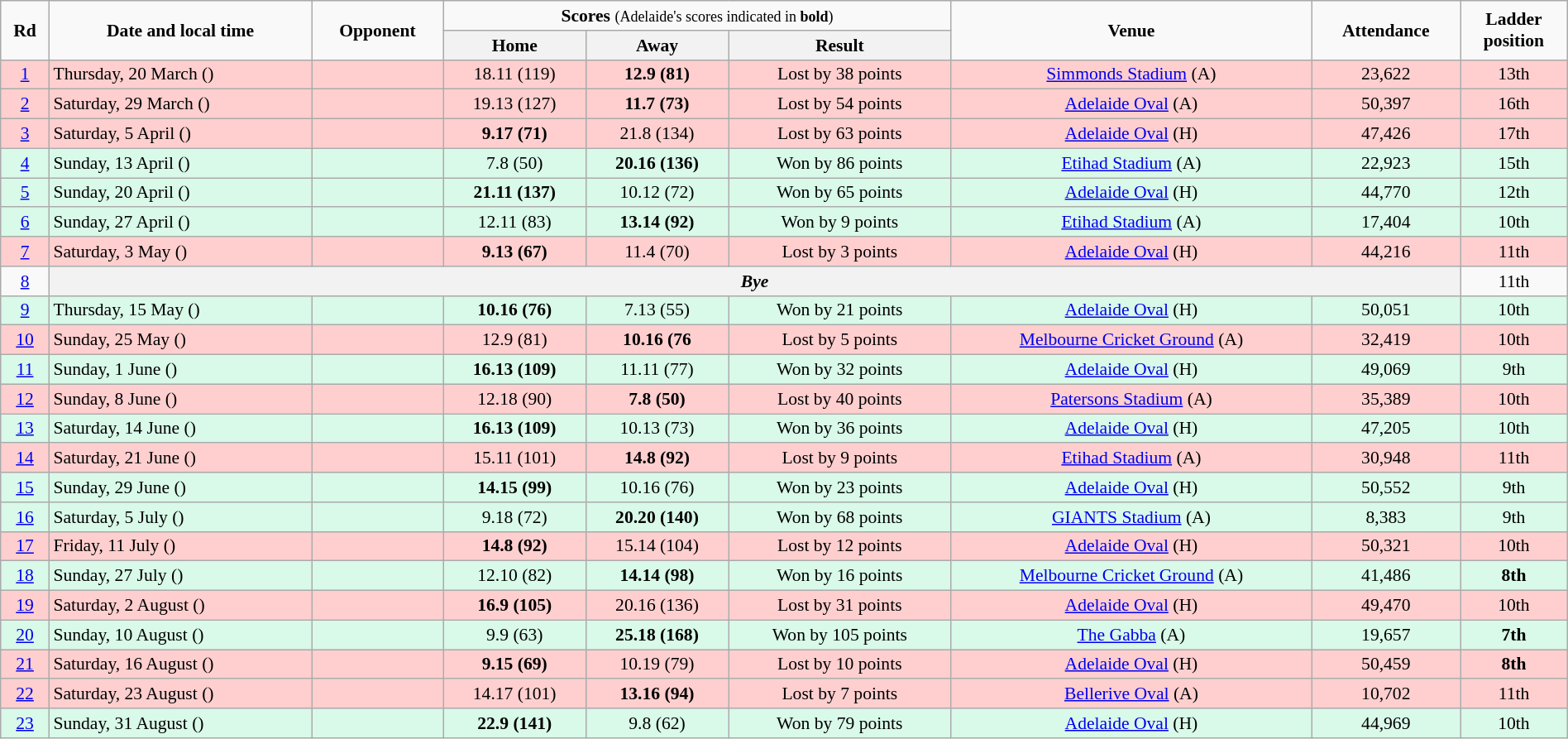<table class="wikitable" style="font-size:90%; text-align:center; width: 100%; margin-left: auto; margin-right: auto;">
<tr>
<td rowspan=2><strong>Rd</strong></td>
<td rowspan=2><strong>Date and local time</strong></td>
<td rowspan=2><strong>Opponent</strong></td>
<td colspan=3><strong>Scores</strong> <small>(Adelaide's scores indicated in <strong>bold</strong>)</small></td>
<td rowspan=2><strong>Venue</strong></td>
<td rowspan=2><strong>Attendance</strong></td>
<td rowspan=2><strong>Ladder<br>position</strong></td>
</tr>
<tr>
<th>Home</th>
<th>Away</th>
<th>Result</th>
</tr>
<tr style="background:#FFCFCF;">
<td><a href='#'>1</a></td>
<td align=left>Thursday, 20 March ()</td>
<td align=left></td>
<td>18.11 (119)</td>
<td><strong>12.9 (81)</strong></td>
<td>Lost by 38 points</td>
<td><a href='#'>Simmonds Stadium</a> (A)</td>
<td>23,622</td>
<td>13th</td>
</tr>
<tr style="background:#FFCFCF;">
<td><a href='#'>2</a></td>
<td align=left>Saturday, 29 March ()</td>
<td align=left></td>
<td>19.13 (127)</td>
<td><strong>11.7 (73)</strong></td>
<td>Lost by 54 points</td>
<td><a href='#'>Adelaide Oval</a> (A)</td>
<td>50,397</td>
<td>16th </td>
</tr>
<tr style="background:#FFCFCF;">
<td><a href='#'>3</a></td>
<td align=left>Saturday, 5 April ()</td>
<td align=left></td>
<td><strong>9.17 (71)</strong></td>
<td>21.8 (134)</td>
<td>Lost by 63 points</td>
<td><a href='#'>Adelaide Oval</a> (H)</td>
<td>47,426</td>
<td>17th </td>
</tr>
<tr style="background:#d9f9e9;">
<td><a href='#'>4</a></td>
<td align=left>Sunday, 13 April ()</td>
<td align=left></td>
<td>7.8 (50)</td>
<td><strong>20.16 (136)</strong></td>
<td>Won by 86 points</td>
<td><a href='#'>Etihad Stadium</a> (A)</td>
<td>22,923</td>
<td>15th </td>
</tr>
<tr style="background:#d9f9e9;">
<td><a href='#'>5</a></td>
<td align=left>Sunday, 20 April ()</td>
<td align=left></td>
<td><strong>21.11 (137)</strong></td>
<td>10.12 (72)</td>
<td>Won by 65 points</td>
<td><a href='#'>Adelaide Oval</a> (H)</td>
<td>44,770</td>
<td>12th </td>
</tr>
<tr style="background:#d9f9e9;">
<td><a href='#'>6</a></td>
<td align=left>Sunday, 27 April ()</td>
<td align=left></td>
<td>12.11 (83)</td>
<td><strong>13.14 (92)</strong></td>
<td>Won by 9 points</td>
<td><a href='#'>Etihad Stadium</a> (A)</td>
<td>17,404</td>
<td>10th </td>
</tr>
<tr style="background:#FFCFCF;">
<td><a href='#'>7</a></td>
<td align=left>Saturday, 3 May ()</td>
<td align=left></td>
<td><strong>9.13 (67)</strong></td>
<td>11.4 (70)</td>
<td>Lost by 3 points</td>
<td><a href='#'>Adelaide Oval</a> (H)</td>
<td>44,216</td>
<td>11th </td>
</tr>
<tr>
<td><a href='#'>8</a></td>
<th colspan=7><span><em>Bye</em></span></th>
<td>11th </td>
</tr>
<tr style="background:#d9f9e9;">
<td><a href='#'>9</a></td>
<td align=left>Thursday, 15 May ()</td>
<td align=left></td>
<td><strong>10.16 (76)</strong></td>
<td>7.13 (55)</td>
<td>Won by 21 points</td>
<td><a href='#'>Adelaide Oval</a> (H)</td>
<td>50,051</td>
<td>10th </td>
</tr>
<tr style="background:#FFCFCF;">
<td><a href='#'>10</a></td>
<td align=left>Sunday, 25 May ()</td>
<td align=left></td>
<td>12.9 (81)</td>
<td><strong>10.16 (76</strong></td>
<td>Lost by 5 points</td>
<td><a href='#'>Melbourne Cricket Ground</a> (A)</td>
<td>32,419</td>
<td>10th </td>
</tr>
<tr style="background:#d9f9e9;">
<td><a href='#'>11</a></td>
<td align=left>Sunday, 1 June ()</td>
<td align=left></td>
<td><strong>16.13 (109)</strong></td>
<td>11.11 (77)</td>
<td>Won by 32 points</td>
<td><a href='#'>Adelaide Oval</a> (H)</td>
<td>49,069</td>
<td>9th </td>
</tr>
<tr style="background:#FFCFCF;">
<td><a href='#'>12</a></td>
<td align=left>Sunday, 8 June ()</td>
<td align=left></td>
<td>12.18 (90)</td>
<td><strong>7.8 (50)</strong></td>
<td>Lost by 40 points</td>
<td><a href='#'>Patersons Stadium</a> (A)</td>
<td>35,389</td>
<td>10th </td>
</tr>
<tr style="background:#d9f9e9;">
<td><a href='#'>13</a></td>
<td align=left>Saturday, 14 June ()</td>
<td align=left></td>
<td><strong>16.13 (109)</strong></td>
<td>10.13 (73)</td>
<td>Won by 36 points</td>
<td><a href='#'>Adelaide Oval</a> (H)</td>
<td>47,205</td>
<td>10th </td>
</tr>
<tr style="background:#FFCFCF;">
<td><a href='#'>14</a></td>
<td align=left>Saturday, 21 June ()</td>
<td align=left></td>
<td>15.11 (101)</td>
<td><strong>14.8 (92)</strong></td>
<td>Lost by 9 points</td>
<td><a href='#'>Etihad Stadium</a> (A)</td>
<td>30,948</td>
<td>11th </td>
</tr>
<tr style="background:#d9f9e9;">
<td><a href='#'>15</a></td>
<td align=left>Sunday, 29 June ()</td>
<td align=left></td>
<td><strong>14.15 (99)</strong></td>
<td>10.16 (76)</td>
<td>Won by 23 points</td>
<td><a href='#'>Adelaide Oval</a> (H)</td>
<td>50,552</td>
<td>9th </td>
</tr>
<tr style="background:#d9f9e9;">
<td><a href='#'>16</a></td>
<td align=left>Saturday, 5 July ()</td>
<td align=left></td>
<td>9.18 (72)</td>
<td><strong>20.20 (140)</strong></td>
<td>Won by 68 points</td>
<td><a href='#'>GIANTS Stadium</a> (A)</td>
<td>8,383</td>
<td>9th </td>
</tr>
<tr style="background:#FFCFCF;">
<td><a href='#'>17</a></td>
<td align=left>Friday, 11 July ()</td>
<td align=left></td>
<td><strong>14.8 (92)</strong></td>
<td>15.14 (104)</td>
<td>Lost by 12 points</td>
<td><a href='#'>Adelaide Oval</a> (H)</td>
<td>50,321</td>
<td>10th </td>
</tr>
<tr style="background:#d9f9e9;">
<td><a href='#'>18</a></td>
<td align=left>Sunday, 27 July ()</td>
<td align=left></td>
<td>12.10 (82)</td>
<td><strong>14.14 (98)</strong></td>
<td>Won by 16 points</td>
<td><a href='#'>Melbourne Cricket Ground</a> (A)</td>
<td>41,486</td>
<td><strong>8th</strong> </td>
</tr>
<tr style="background:#FFCFCF;">
<td><a href='#'>19</a></td>
<td align=left>Saturday, 2 August ()</td>
<td align=left></td>
<td><strong>16.9 (105)</strong></td>
<td>20.16 (136)</td>
<td>Lost by 31 points</td>
<td><a href='#'>Adelaide Oval</a> (H)</td>
<td>49,470</td>
<td>10th </td>
</tr>
<tr style="background:#d9f9e9;">
<td><a href='#'>20</a></td>
<td align=left>Sunday, 10 August ()</td>
<td align=left></td>
<td>9.9 (63)</td>
<td><strong>25.18 (168)</strong></td>
<td>Won by 105 points</td>
<td><a href='#'>The Gabba</a> (A)</td>
<td>19,657</td>
<td><strong>7th</strong> </td>
</tr>
<tr style="background:#FFCFCF;">
<td><a href='#'>21</a></td>
<td align=left>Saturday, 16 August ()</td>
<td align=left></td>
<td><strong>9.15 (69)</strong></td>
<td>10.19 (79)</td>
<td>Lost by 10 points</td>
<td><a href='#'>Adelaide Oval</a> (H)</td>
<td>50,459</td>
<td><strong>8th</strong> </td>
</tr>
<tr style="background:#FFCFCF;">
<td><a href='#'>22</a></td>
<td align=left>Saturday, 23 August ()</td>
<td align=left></td>
<td>14.17 (101)</td>
<td><strong>13.16 (94)</strong></td>
<td>Lost by 7 points</td>
<td><a href='#'>Bellerive Oval</a> (A)</td>
<td>10,702</td>
<td>11th </td>
</tr>
<tr style="background:#d9f9e9;">
<td><a href='#'>23</a></td>
<td align=left>Sunday, 31 August ()</td>
<td align=left></td>
<td><strong>22.9 (141)</strong></td>
<td>9.8 (62)</td>
<td>Won by 79 points</td>
<td><a href='#'>Adelaide Oval</a> (H)</td>
<td>44,969</td>
<td>10th </td>
</tr>
</table>
